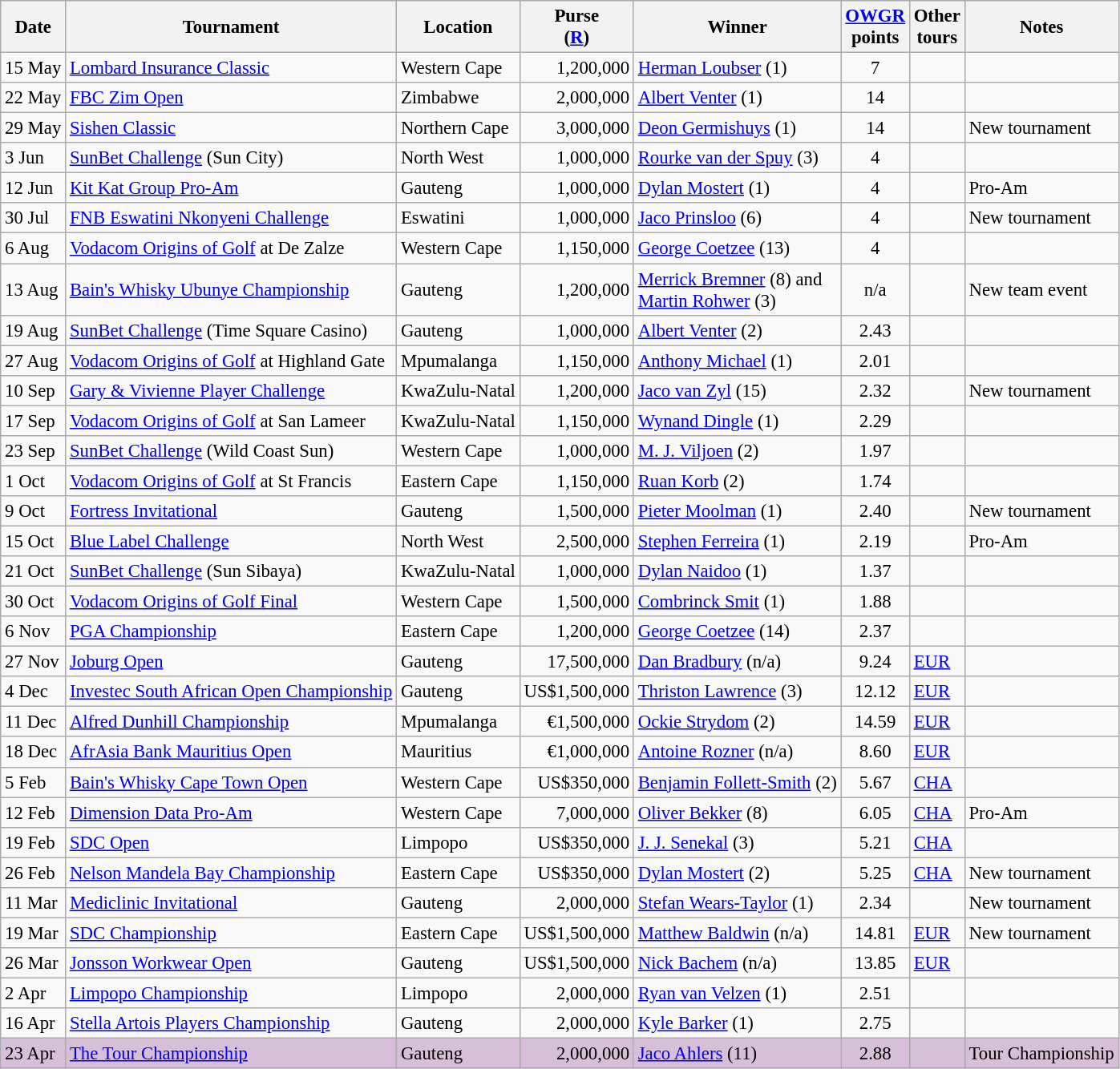<table class="wikitable" style="font-size:95%">
<tr>
<th>Date</th>
<th>Tournament</th>
<th>Location</th>
<th>Purse<br>(<a href='#'>R</a>)</th>
<th>Winner</th>
<th><a href='#'>OWGR</a><br>points</th>
<th>Other<br>tours</th>
<th>Notes</th>
</tr>
<tr>
<td>15 May</td>
<td><a href='#'>Lombard Insurance Classic</a></td>
<td>Western Cape</td>
<td align=right>1,200,000</td>
<td> <a href='#'>Herman Loubser</a> (1)</td>
<td align=center>7</td>
<td></td>
<td></td>
</tr>
<tr>
<td>22 May</td>
<td><a href='#'>FBC Zim Open</a></td>
<td>Zimbabwe</td>
<td align=right>2,000,000</td>
<td> <a href='#'>Albert Venter</a> (1)</td>
<td align=center>14</td>
<td></td>
<td></td>
</tr>
<tr>
<td>29 May</td>
<td><a href='#'>Sishen Classic</a></td>
<td>Northern Cape</td>
<td align=right>3,000,000</td>
<td> <a href='#'>Deon Germishuys</a> (1)</td>
<td align=center>14</td>
<td></td>
<td>New tournament</td>
</tr>
<tr>
<td>3 Jun</td>
<td><a href='#'>SunBet Challenge</a> (Sun City)</td>
<td>North West</td>
<td align=right>1,000,000</td>
<td> <a href='#'>Rourke van der Spuy</a> (3)</td>
<td align=center>4</td>
<td></td>
<td></td>
</tr>
<tr>
<td>12 Jun</td>
<td><a href='#'>Kit Kat Group Pro-Am</a></td>
<td>Gauteng</td>
<td align=right>1,000,000</td>
<td> <a href='#'>Dylan Mostert</a> (1)</td>
<td align=center>4</td>
<td></td>
<td>Pro-Am</td>
</tr>
<tr>
<td>30 Jul</td>
<td><a href='#'>FNB Eswatini Nkonyeni Challenge</a></td>
<td>Eswatini</td>
<td align=right>1,000,000</td>
<td> <a href='#'>Jaco Prinsloo</a> (6)</td>
<td align=center>4</td>
<td></td>
<td>New tournament</td>
</tr>
<tr>
<td>6 Aug</td>
<td><a href='#'>Vodacom Origins of Golf</a> at De Zalze</td>
<td>Western Cape</td>
<td align=right>1,150,000</td>
<td> <a href='#'>George Coetzee</a> (13)</td>
<td align=center>4</td>
<td></td>
<td></td>
</tr>
<tr>
<td>13 Aug</td>
<td><a href='#'>Bain's Whisky Ubunye Championship</a></td>
<td>Gauteng</td>
<td align=right>1,200,000</td>
<td> <a href='#'>Merrick Bremner</a> (8) and<br> <a href='#'>Martin Rohwer</a> (3)</td>
<td align=center>n/a</td>
<td></td>
<td>New team event</td>
</tr>
<tr>
<td>19 Aug</td>
<td><a href='#'>SunBet Challenge</a> (Time Square Casino)</td>
<td>Gauteng</td>
<td align=right>1,000,000</td>
<td> <a href='#'>Albert Venter</a> (2)</td>
<td align=center>2.43</td>
<td></td>
<td></td>
</tr>
<tr>
<td>27 Aug</td>
<td><a href='#'>Vodacom Origins of Golf</a> at Highland Gate</td>
<td>Mpumalanga</td>
<td align=right>1,150,000</td>
<td> <a href='#'>Anthony Michael</a> (1)</td>
<td align=center>2.01</td>
<td></td>
<td></td>
</tr>
<tr>
<td>10 Sep</td>
<td><a href='#'>Gary & Vivienne Player Challenge</a></td>
<td>KwaZulu-Natal</td>
<td align=right>1,200,000</td>
<td> <a href='#'>Jaco van Zyl</a> (15)</td>
<td align=center>2.32</td>
<td></td>
<td>New tournament</td>
</tr>
<tr>
<td>17 Sep</td>
<td><a href='#'>Vodacom Origins of Golf</a> at San Lameer</td>
<td>KwaZulu-Natal</td>
<td align=right>1,150,000</td>
<td> <a href='#'>Wynand Dingle</a> (1)</td>
<td align=center>2.29</td>
<td></td>
<td></td>
</tr>
<tr>
<td>23 Sep</td>
<td><a href='#'>SunBet Challenge</a> (Wild Coast Sun)</td>
<td>Western Cape</td>
<td align=right>1,000,000</td>
<td> <a href='#'>M. J. Viljoen</a> (2)</td>
<td align=center>1.97</td>
<td></td>
<td></td>
</tr>
<tr>
<td>1 Oct</td>
<td><a href='#'>Vodacom Origins of Golf</a> at St Francis</td>
<td>Eastern Cape</td>
<td align=right>1,150,000</td>
<td> <a href='#'>Ruan Korb</a> (2)</td>
<td align=center>1.74</td>
<td></td>
<td></td>
</tr>
<tr>
<td>9 Oct</td>
<td><a href='#'>Fortress Invitational</a></td>
<td>Gauteng</td>
<td align=right>1,500,000</td>
<td> <a href='#'>Pieter Moolman</a> (1)</td>
<td align=center>2.40</td>
<td></td>
<td>New tournament</td>
</tr>
<tr>
<td>15 Oct</td>
<td><a href='#'>Blue Label Challenge</a></td>
<td>North West</td>
<td align=right>2,500,000</td>
<td> <a href='#'>Stephen Ferreira</a> (1)</td>
<td align=center>2.19</td>
<td></td>
<td>Pro-Am</td>
</tr>
<tr>
<td>21 Oct</td>
<td><a href='#'>SunBet Challenge</a> (Sun Sibaya)</td>
<td>KwaZulu-Natal</td>
<td align=right>1,000,000</td>
<td> <a href='#'>Dylan Naidoo</a> (1)</td>
<td align=center>1.37</td>
<td></td>
<td></td>
</tr>
<tr>
<td>30 Oct</td>
<td><a href='#'>Vodacom Origins of Golf Final</a></td>
<td>Western Cape</td>
<td align=right>1,500,000</td>
<td> <a href='#'>Combrinck Smit</a> (1)</td>
<td align=center>1.88</td>
<td></td>
<td></td>
</tr>
<tr>
<td>6 Nov</td>
<td><a href='#'>PGA Championship</a></td>
<td>Eastern Cape</td>
<td align=right>1,200,000</td>
<td> <a href='#'>George Coetzee</a> (14)</td>
<td align=center>2.37</td>
<td></td>
<td></td>
</tr>
<tr>
<td>27 Nov</td>
<td><a href='#'>Joburg Open</a></td>
<td>Gauteng</td>
<td align=right>17,500,000</td>
<td> <a href='#'>Dan Bradbury</a> (n/a)</td>
<td align=center>9.24</td>
<td><a href='#'>EUR</a></td>
<td></td>
</tr>
<tr>
<td>4 Dec</td>
<td><a href='#'>Investec South African Open Championship</a></td>
<td>Gauteng</td>
<td align=right>US$1,500,000</td>
<td> <a href='#'>Thriston Lawrence</a> (3)</td>
<td align=center>12.12</td>
<td><a href='#'>EUR</a></td>
<td></td>
</tr>
<tr>
<td>11 Dec</td>
<td><a href='#'>Alfred Dunhill Championship</a></td>
<td>Mpumalanga</td>
<td align=right>€1,500,000</td>
<td> <a href='#'>Ockie Strydom</a> (2)</td>
<td align=center>14.59</td>
<td><a href='#'>EUR</a></td>
<td></td>
</tr>
<tr>
<td>18 Dec</td>
<td><a href='#'>AfrAsia Bank Mauritius Open</a></td>
<td>Mauritius</td>
<td align=right>€1,000,000</td>
<td> <a href='#'>Antoine Rozner</a> (n/a)</td>
<td align=center>8.60</td>
<td><a href='#'>EUR</a></td>
<td></td>
</tr>
<tr>
<td>5 Feb</td>
<td><a href='#'>Bain's Whisky Cape Town Open</a></td>
<td>Western Cape</td>
<td align=right>US$350,000</td>
<td> <a href='#'>Benjamin Follett-Smith</a> (2)</td>
<td align=center>5.67</td>
<td><a href='#'>CHA</a></td>
<td></td>
</tr>
<tr>
<td>12 Feb</td>
<td><a href='#'>Dimension Data Pro-Am</a></td>
<td>Western Cape</td>
<td align=right>7,000,000</td>
<td> <a href='#'>Oliver Bekker</a> (8)</td>
<td align=center>6.05</td>
<td><a href='#'>CHA</a></td>
<td>Pro-Am</td>
</tr>
<tr>
<td>19 Feb</td>
<td><a href='#'>SDC Open</a></td>
<td>Limpopo</td>
<td align=right>US$350,000</td>
<td> <a href='#'>J. J. Senekal</a> (3)</td>
<td align=center>5.21</td>
<td><a href='#'>CHA</a></td>
<td></td>
</tr>
<tr>
<td>26 Feb</td>
<td><a href='#'>Nelson Mandela Bay Championship</a></td>
<td>Eastern Cape</td>
<td align=right>US$350,000</td>
<td> <a href='#'>Dylan Mostert</a> (2)</td>
<td align=center>5.25</td>
<td><a href='#'>CHA</a></td>
<td>New tournament</td>
</tr>
<tr>
<td>11 Mar</td>
<td><a href='#'>Mediclinic Invitational</a></td>
<td>Gauteng</td>
<td align=right>2,000,000</td>
<td> <a href='#'>Stefan Wears-Taylor</a> (1)</td>
<td align=center>2.34</td>
<td></td>
<td>New tournament</td>
</tr>
<tr>
<td>19 Mar</td>
<td><a href='#'>SDC Championship</a></td>
<td>Eastern Cape</td>
<td align=right>US$1,500,000</td>
<td> <a href='#'>Matthew Baldwin</a> (n/a)</td>
<td align=center>14.81</td>
<td><a href='#'>EUR</a></td>
<td>New tournament</td>
</tr>
<tr>
<td>26 Mar</td>
<td><a href='#'>Jonsson Workwear Open</a></td>
<td>Gauteng</td>
<td align=right>US$1,500,000</td>
<td> <a href='#'>Nick Bachem</a> (n/a)</td>
<td align=center>13.85</td>
<td><a href='#'>EUR</a></td>
<td></td>
</tr>
<tr>
<td>2 Apr</td>
<td><a href='#'>Limpopo Championship</a></td>
<td>Limpopo</td>
<td align=right>2,000,000</td>
<td> <a href='#'>Ryan van Velzen</a> (1)</td>
<td align=center>2.51</td>
<td></td>
<td></td>
</tr>
<tr>
<td>16 Apr</td>
<td><a href='#'>Stella Artois Players Championship</a></td>
<td>Gauteng</td>
<td align=right>2,000,000</td>
<td> <a href='#'>Kyle Barker</a> (1)</td>
<td align=center>2.75</td>
<td></td>
<td></td>
</tr>
<tr style="background:thistle;">
<td>23 Apr</td>
<td><a href='#'>The Tour Championship</a></td>
<td>Gauteng</td>
<td align=right>2,000,000</td>
<td> <a href='#'>Jaco Ahlers</a> (11)</td>
<td align=center>2.88</td>
<td></td>
<td>Tour Championship</td>
</tr>
</table>
